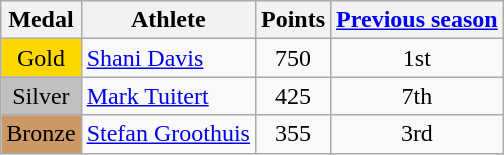<table class="wikitable">
<tr>
<th><strong>Medal</strong></th>
<th><strong>Athlete</strong></th>
<th><strong>Points</strong></th>
<th><strong><a href='#'>Previous season</a></strong></th>
</tr>
<tr align="center">
<td bgcolor="gold">Gold</td>
<td align="left"> <a href='#'>Shani Davis</a></td>
<td>750</td>
<td>1st</td>
</tr>
<tr align="center">
<td bgcolor="silver">Silver</td>
<td align="left"> <a href='#'>Mark Tuitert</a></td>
<td>425</td>
<td>7th</td>
</tr>
<tr align="center">
<td bgcolor="CC9966">Bronze</td>
<td align="left"> <a href='#'>Stefan Groothuis</a></td>
<td>355</td>
<td>3rd</td>
</tr>
</table>
